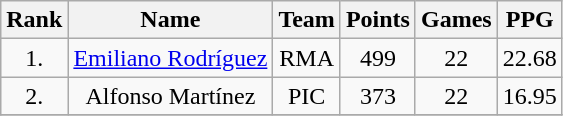<table class="wikitable" style="text-align: center;">
<tr>
<th>Rank</th>
<th>Name</th>
<th>Team</th>
<th>Points</th>
<th>Games</th>
<th>PPG</th>
</tr>
<tr>
<td>1.</td>
<td><a href='#'>Emiliano Rodríguez</a></td>
<td>RMA</td>
<td>499</td>
<td>22</td>
<td>22.68</td>
</tr>
<tr>
<td>2.</td>
<td>Alfonso Martínez</td>
<td>PIC</td>
<td>373</td>
<td>22</td>
<td>16.95</td>
</tr>
<tr>
</tr>
</table>
